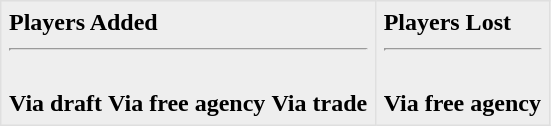<table border=1 style="border-collapse:collapse; background-color:#eeeeee" bordercolor="#DFDFDF" cellpadding="5">
<tr>
<td valign="top"><strong>Players Added</strong> <hr><br><strong>Via draft</strong>
<strong>Via free agency</strong>
<strong>Via trade</strong></td>
<td valign="top"><strong>Players Lost</strong> <hr><br><strong>Via free agency</strong></td>
</tr>
</table>
